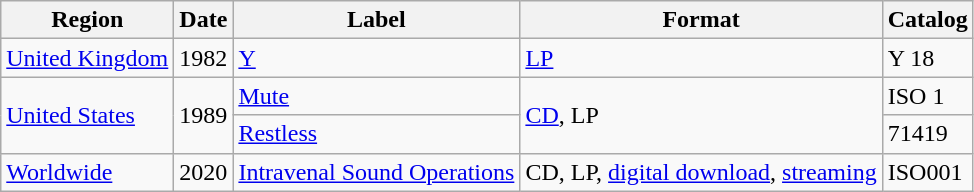<table class="wikitable">
<tr>
<th>Region</th>
<th>Date</th>
<th>Label</th>
<th>Format</th>
<th>Catalog</th>
</tr>
<tr>
<td><a href='#'>United Kingdom</a></td>
<td>1982</td>
<td><a href='#'>Y</a></td>
<td><a href='#'>LP</a></td>
<td>Y 18</td>
</tr>
<tr>
<td rowspan="2"><a href='#'>United States</a></td>
<td rowspan="2">1989</td>
<td><a href='#'>Mute</a></td>
<td rowspan="2"><a href='#'>CD</a>, LP</td>
<td>ISO 1</td>
</tr>
<tr>
<td><a href='#'>Restless</a></td>
<td>71419</td>
</tr>
<tr>
<td><a href='#'>Worldwide</a></td>
<td>2020</td>
<td><a href='#'>Intravenal Sound Operations</a></td>
<td>CD, LP, <a href='#'>digital download</a>, <a href='#'>streaming</a></td>
<td>ISO001</td>
</tr>
</table>
